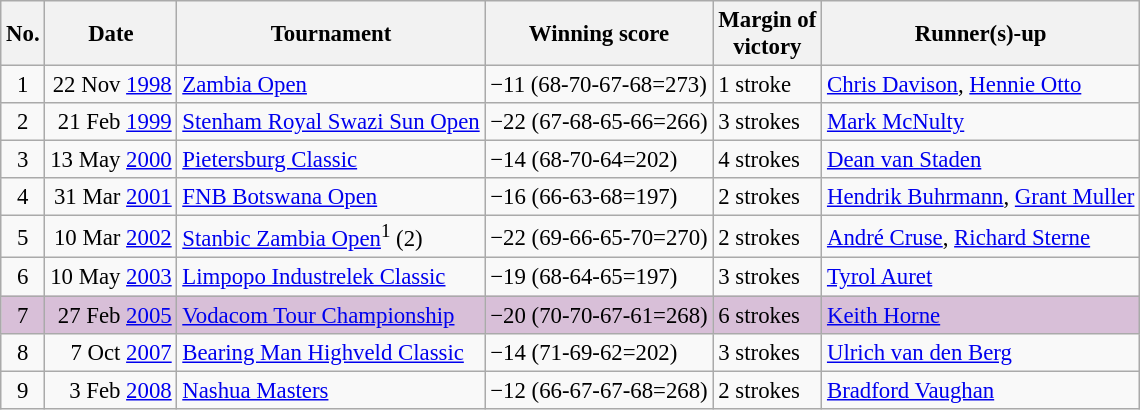<table class="wikitable" style="font-size:95%;">
<tr>
<th>No.</th>
<th>Date</th>
<th>Tournament</th>
<th>Winning score</th>
<th>Margin of<br>victory</th>
<th>Runner(s)-up</th>
</tr>
<tr>
<td align=center>1</td>
<td align=right>22 Nov <a href='#'>1998</a></td>
<td><a href='#'>Zambia Open</a></td>
<td>−11 (68-70-67-68=273)</td>
<td>1 stroke</td>
<td> <a href='#'>Chris Davison</a>,  <a href='#'>Hennie Otto</a></td>
</tr>
<tr>
<td align=center>2</td>
<td align=right>21 Feb <a href='#'>1999</a></td>
<td><a href='#'>Stenham Royal Swazi Sun Open</a></td>
<td>−22 (67-68-65-66=266)</td>
<td>3 strokes</td>
<td> <a href='#'>Mark McNulty</a></td>
</tr>
<tr>
<td align=center>3</td>
<td align=right>13 May <a href='#'>2000</a></td>
<td><a href='#'>Pietersburg Classic</a></td>
<td>−14 (68-70-64=202)</td>
<td>4 strokes</td>
<td> <a href='#'>Dean van Staden</a></td>
</tr>
<tr>
<td align=center>4</td>
<td align=right>31 Mar <a href='#'>2001</a></td>
<td><a href='#'>FNB Botswana Open</a></td>
<td>−16 (66-63-68=197)</td>
<td>2 strokes</td>
<td> <a href='#'>Hendrik Buhrmann</a>,  <a href='#'>Grant Muller</a></td>
</tr>
<tr>
<td align=center>5</td>
<td align=right>10 Mar <a href='#'>2002</a></td>
<td><a href='#'>Stanbic Zambia Open</a><sup>1</sup> (2)</td>
<td>−22 (69-66-65-70=270)</td>
<td>2 strokes</td>
<td> <a href='#'>André Cruse</a>,  <a href='#'>Richard Sterne</a></td>
</tr>
<tr>
<td align=center>6</td>
<td align=right>10 May <a href='#'>2003</a></td>
<td><a href='#'>Limpopo Industrelek Classic</a></td>
<td>−19 (68-64-65=197)</td>
<td>3 strokes</td>
<td> <a href='#'>Tyrol Auret</a></td>
</tr>
<tr style="background:thistle;">
<td align=center>7</td>
<td align=right>27 Feb <a href='#'>2005</a></td>
<td><a href='#'>Vodacom Tour Championship</a></td>
<td>−20 (70-70-67-61=268)</td>
<td>6 strokes</td>
<td> <a href='#'>Keith Horne</a></td>
</tr>
<tr>
<td align=center>8</td>
<td align=right>7 Oct <a href='#'>2007</a></td>
<td><a href='#'>Bearing Man Highveld Classic</a></td>
<td>−14 (71-69-62=202)</td>
<td>3 strokes</td>
<td> <a href='#'>Ulrich van den Berg</a></td>
</tr>
<tr>
<td align=center>9</td>
<td align=right>3 Feb <a href='#'>2008</a></td>
<td><a href='#'>Nashua Masters</a></td>
<td>−12 (66-67-67-68=268)</td>
<td>2 strokes</td>
<td> <a href='#'>Bradford Vaughan</a></td>
</tr>
</table>
